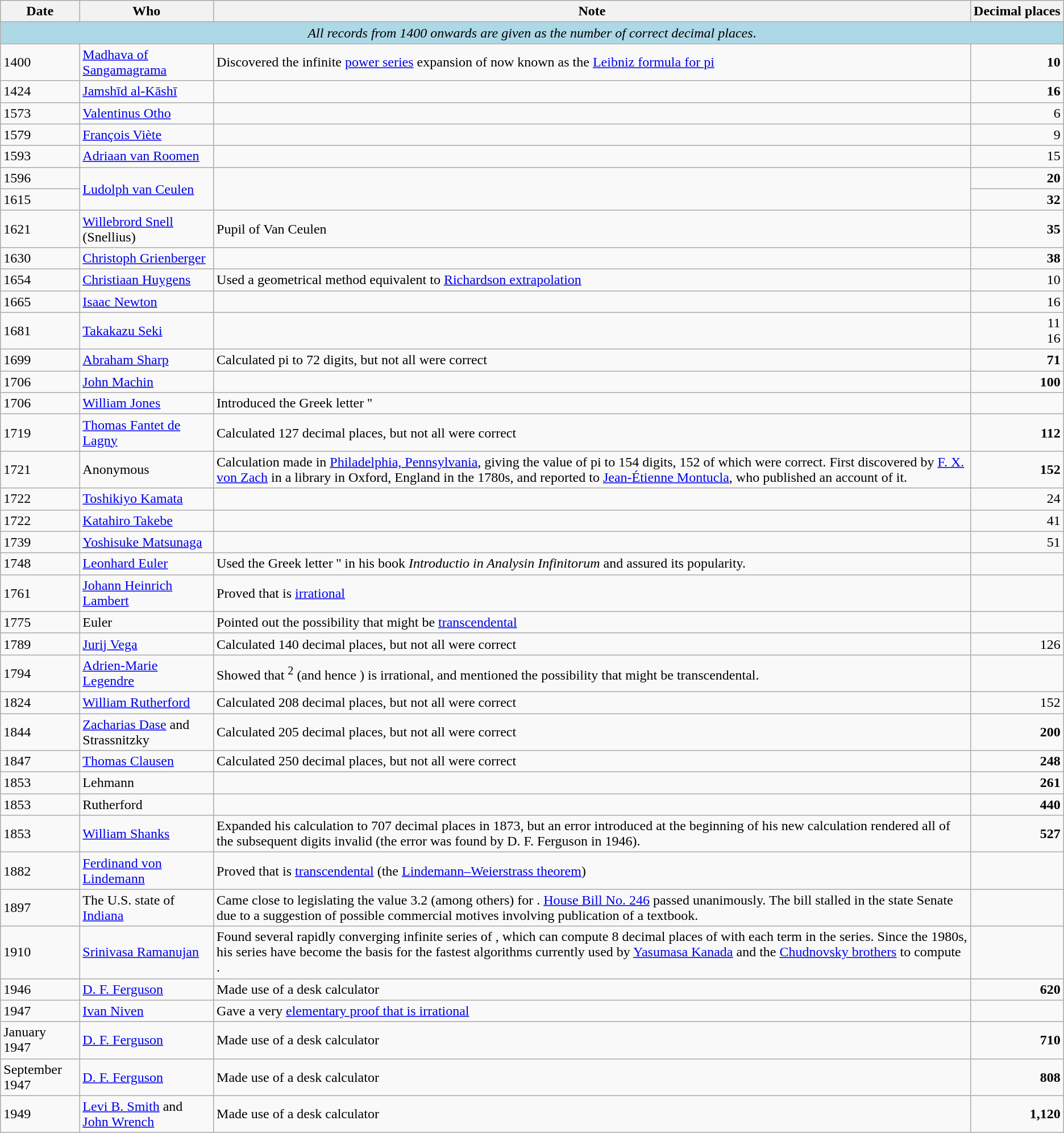<table class="wikitable">
<tr>
<th align="left">Date</th>
<th align="left">Who</th>
<th align="left">Note</th>
<th align="right">Decimal places<br></th>
</tr>
<tr>
<td colspan="4" style="text-align:center;background:lightblue;"><em>All records from 1400 onwards are given as the number of correct decimal places</em>.</td>
</tr>
<tr>
<td>1400</td>
<td><a href='#'>Madhava of Sangamagrama</a></td>
<td>Discovered the infinite <a href='#'>power series</a> expansion of  now known as the <a href='#'>Leibniz formula for pi</a></td>
<td align="right"><strong>10</strong></td>
</tr>
<tr>
<td>1424</td>
<td><a href='#'>Jamshīd al-Kāshī</a></td>
<td></td>
<td align="right"><strong>16</strong></td>
</tr>
<tr>
<td>1573</td>
<td><a href='#'>Valentinus Otho</a></td>
<td></td>
<td align="right">6</td>
</tr>
<tr>
<td>1579</td>
<td><a href='#'>François Viète</a></td>
<td></td>
<td align="right">9</td>
</tr>
<tr>
<td>1593</td>
<td><a href='#'>Adriaan van Roomen</a></td>
<td></td>
<td align="right">15</td>
</tr>
<tr>
<td>1596</td>
<td rowspan="2"><a href='#'>Ludolph van Ceulen</a></td>
<td rowspan="2"></td>
<td align="right"><strong>20</strong></td>
</tr>
<tr>
<td>1615</td>
<td align="right"><strong>32</strong></td>
</tr>
<tr>
<td>1621</td>
<td><a href='#'>Willebrord Snell</a> (Snellius)</td>
<td>Pupil of Van Ceulen</td>
<td align="right"><strong>35</strong></td>
</tr>
<tr>
<td>1630</td>
<td><a href='#'>Christoph Grienberger</a></td>
<td></td>
<td align="right"><strong>38</strong> </td>
</tr>
<tr>
<td>1654</td>
<td><a href='#'>Christiaan Huygens</a></td>
<td>Used a geometrical method equivalent to <a href='#'>Richardson extrapolation</a></td>
<td align="right">10</td>
</tr>
<tr>
<td>1665</td>
<td><a href='#'>Isaac Newton</a></td>
<td></td>
<td align="right">16</td>
</tr>
<tr>
<td>1681</td>
<td><a href='#'>Takakazu Seki</a></td>
<td></td>
<td align="right">11 <br>16</td>
</tr>
<tr>
<td>1699</td>
<td><a href='#'>Abraham Sharp</a></td>
<td>Calculated pi to 72 digits, but not all were correct</td>
<td align="right"><strong>71</strong></td>
</tr>
<tr>
<td>1706</td>
<td><a href='#'>John Machin</a></td>
<td></td>
<td align="right"><strong>100</strong></td>
</tr>
<tr>
<td>1706</td>
<td><a href='#'>William Jones</a></td>
<td>Introduced the Greek letter '<a href='#'></a>'</td>
<td></td>
</tr>
<tr>
<td>1719</td>
<td><a href='#'>Thomas Fantet de Lagny</a></td>
<td>Calculated 127 decimal places, but not all were correct</td>
<td align="right"><strong>112</strong></td>
</tr>
<tr>
<td>1721</td>
<td>Anonymous</td>
<td>Calculation made in <a href='#'>Philadelphia, Pennsylvania</a>, giving the value of pi to 154 digits, 152 of which were correct. First discovered by <a href='#'>F. X. von Zach</a> in a library in Oxford, England in the 1780s, and reported to <a href='#'>Jean-Étienne Montucla</a>, who published an account of it.</td>
<td align="right"><strong>152</strong></td>
</tr>
<tr>
<td>1722</td>
<td><a href='#'>Toshikiyo Kamata</a></td>
<td></td>
<td align="right">24</td>
</tr>
<tr>
<td>1722</td>
<td><a href='#'>Katahiro Takebe</a></td>
<td></td>
<td align="right">41</td>
</tr>
<tr>
<td>1739</td>
<td><a href='#'>Yoshisuke Matsunaga</a></td>
<td></td>
<td align="right">51</td>
</tr>
<tr>
<td>1748</td>
<td><a href='#'>Leonhard Euler</a></td>
<td>Used the Greek letter '' in his book <em>Introductio in Analysin Infinitorum</em> and assured its popularity.</td>
<td></td>
</tr>
<tr>
<td>1761</td>
<td><a href='#'>Johann Heinrich Lambert</a></td>
<td>Proved that  is <a href='#'>irrational</a></td>
<td></td>
</tr>
<tr>
<td>1775</td>
<td>Euler</td>
<td>Pointed out the possibility that  might be <a href='#'>transcendental</a></td>
<td></td>
</tr>
<tr>
<td>1789</td>
<td><a href='#'>Jurij Vega</a></td>
<td>Calculated 140 decimal places, but not all were correct</td>
<td align="right">126</td>
</tr>
<tr>
<td>1794</td>
<td><a href='#'>Adrien-Marie Legendre</a></td>
<td>Showed that <sup>2</sup> (and hence ) is irrational, and mentioned the possibility that  might be transcendental.</td>
<td></td>
</tr>
<tr>
<td>1824</td>
<td><a href='#'>William Rutherford</a></td>
<td>Calculated 208 decimal places, but not all were correct</td>
<td align="right">152</td>
</tr>
<tr>
<td>1844</td>
<td><a href='#'>Zacharias Dase</a> and Strassnitzky</td>
<td>Calculated 205 decimal places, but not all were correct</td>
<td align="right"><strong>200</strong></td>
</tr>
<tr>
<td>1847</td>
<td><a href='#'>Thomas Clausen</a></td>
<td>Calculated 250 decimal places, but not all were correct</td>
<td align="right"><strong>248</strong></td>
</tr>
<tr>
<td>1853</td>
<td>Lehmann</td>
<td></td>
<td align="right"><strong>261</strong></td>
</tr>
<tr>
<td>1853</td>
<td>Rutherford</td>
<td></td>
<td align="right"><strong>440</strong></td>
</tr>
<tr>
<td>1853</td>
<td><a href='#'>William Shanks</a></td>
<td>Expanded his calculation to 707 decimal places in 1873, but an error introduced at the beginning of his new calculation rendered all of the subsequent digits invalid (the error was found by D. F. Ferguson in 1946).</td>
<td align="right"><strong>527</strong></td>
</tr>
<tr>
<td>1882</td>
<td><a href='#'>Ferdinand von Lindemann</a></td>
<td>Proved that  is <a href='#'>transcendental</a> (the <a href='#'>Lindemann–Weierstrass theorem</a>)</td>
<td></td>
</tr>
<tr>
<td>1897</td>
<td>The U.S. state of <a href='#'>Indiana</a></td>
<td>Came close to legislating the value 3.2 (among others) for . <a href='#'>House Bill No. 246</a> passed unanimously. The bill stalled in the state Senate due to a suggestion of possible commercial motives involving publication of a textbook.</td>
<td align="right"></td>
</tr>
<tr>
<td>1910</td>
<td><a href='#'>Srinivasa Ramanujan</a></td>
<td>Found several rapidly converging infinite series of , which can compute 8 decimal places of  with each term in the series. Since the 1980s, his series have become the basis for the fastest algorithms currently used by <a href='#'>Yasumasa Kanada</a> and the <a href='#'>Chudnovsky brothers</a> to compute .</td>
<td></td>
</tr>
<tr>
<td>1946</td>
<td><a href='#'>D. F. Ferguson</a></td>
<td>Made use of a desk calculator</td>
<td align="right"><strong>620</strong></td>
</tr>
<tr>
<td>1947</td>
<td><a href='#'>Ivan Niven</a></td>
<td>Gave a very <a href='#'>elementary proof that  is irrational</a></td>
<td></td>
</tr>
<tr>
<td>January 1947</td>
<td><a href='#'>D. F. Ferguson</a></td>
<td>Made use of a desk calculator</td>
<td align="right"><strong>710</strong></td>
</tr>
<tr>
<td>September 1947</td>
<td><a href='#'>D. F. Ferguson</a></td>
<td>Made use of a desk calculator</td>
<td align="right"><strong>808</strong></td>
</tr>
<tr>
<td>1949</td>
<td><a href='#'>Levi B. Smith</a> and <a href='#'>John Wrench</a></td>
<td>Made use of a desk calculator</td>
<td align="right"><strong>1,120</strong></td>
</tr>
</table>
